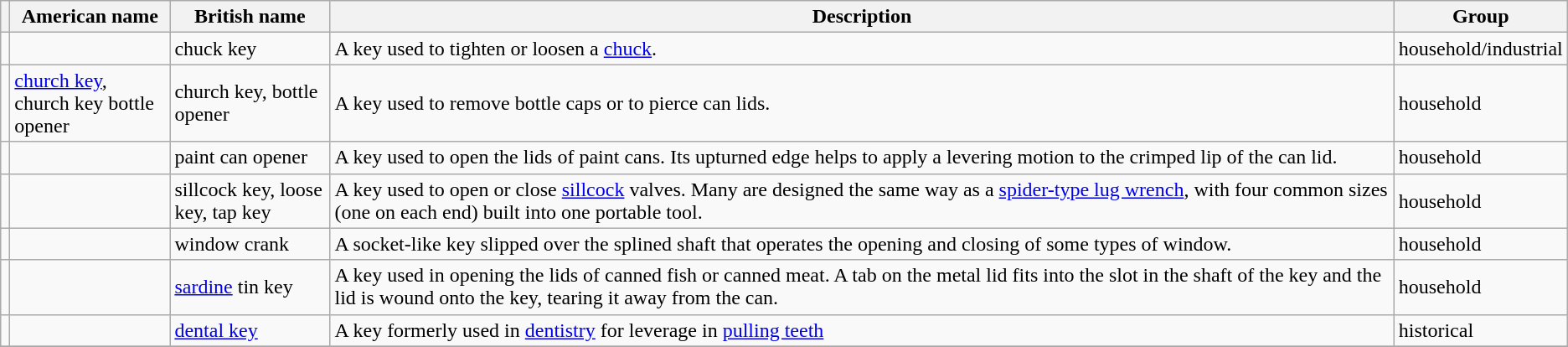<table class="wikitable sortable">
<tr>
<th class="unsortable"></th>
<th style="width: 120px">American name</th>
<th style="width: 120px">British name</th>
<th class="unsortable">Description</th>
<th>Group</th>
</tr>
<tr>
<td></td>
<td></td>
<td>chuck key</td>
<td>A key used to tighten or loosen a <a href='#'>chuck</a>.</td>
<td>household/industrial</td>
</tr>
<tr id="church key">
<td></td>
<td><a href='#'>church key</a>, church key bottle opener</td>
<td>church key, bottle opener</td>
<td>A key used to remove bottle caps or to pierce can lids.</td>
<td>household</td>
</tr>
<tr>
<td></td>
<td></td>
<td>paint can opener</td>
<td>A key used to open the lids of paint cans. Its upturned edge helps to apply a levering motion to the crimped lip of the can lid.</td>
<td>household</td>
</tr>
<tr>
<td></td>
<td></td>
<td>sillcock key, loose key, tap key</td>
<td>A key used to open or close <a href='#'>sillcock</a> valves. Many are designed the same way as a <a href='#'>spider-type lug wrench</a>, with four common sizes (one on each end) built into one portable tool.</td>
<td>household</td>
</tr>
<tr>
<td></td>
<td></td>
<td>window crank</td>
<td>A socket-like key slipped over the splined shaft that operates the opening and closing of some types of window.</td>
<td>household</td>
</tr>
<tr>
<td></td>
<td></td>
<td><a href='#'>sardine</a> tin key</td>
<td>A key used in opening the lids of canned fish or canned meat. A tab on the metal lid fits into the slot in the shaft of the key and the lid is wound onto the key, tearing it away from the can.</td>
<td>household</td>
</tr>
<tr>
<td></td>
<td></td>
<td><a href='#'>dental key</a></td>
<td>A key formerly used in <a href='#'>dentistry</a> for leverage in <a href='#'>pulling teeth</a></td>
<td>historical</td>
</tr>
<tr>
</tr>
</table>
